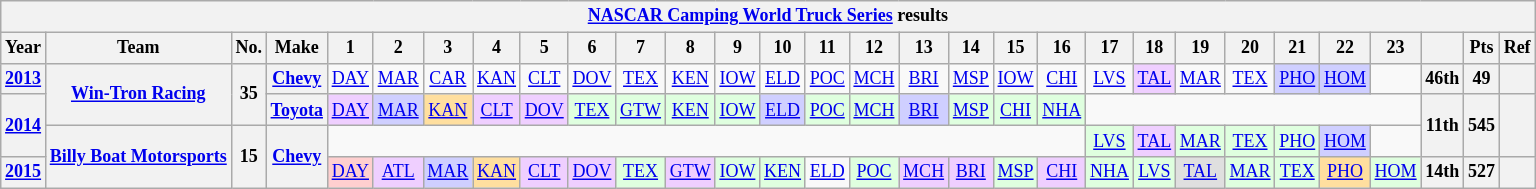<table class="wikitable" style="text-align:center; font-size:75%">
<tr>
<th colspan=30><a href='#'>NASCAR Camping World Truck Series</a> results</th>
</tr>
<tr>
<th>Year</th>
<th>Team</th>
<th>No.</th>
<th>Make</th>
<th>1</th>
<th>2</th>
<th>3</th>
<th>4</th>
<th>5</th>
<th>6</th>
<th>7</th>
<th>8</th>
<th>9</th>
<th>10</th>
<th>11</th>
<th>12</th>
<th>13</th>
<th>14</th>
<th>15</th>
<th>16</th>
<th>17</th>
<th>18</th>
<th>19</th>
<th>20</th>
<th>21</th>
<th>22</th>
<th>23</th>
<th></th>
<th>Pts</th>
<th>Ref</th>
</tr>
<tr>
<th><a href='#'>2013</a></th>
<th rowspan=2><a href='#'>Win-Tron Racing</a></th>
<th rowspan=2>35</th>
<th><a href='#'>Chevy</a></th>
<td><a href='#'>DAY</a></td>
<td><a href='#'>MAR</a></td>
<td><a href='#'>CAR</a></td>
<td><a href='#'>KAN</a></td>
<td><a href='#'>CLT</a></td>
<td><a href='#'>DOV</a></td>
<td><a href='#'>TEX</a></td>
<td><a href='#'>KEN</a></td>
<td><a href='#'>IOW</a></td>
<td><a href='#'>ELD</a></td>
<td><a href='#'>POC</a></td>
<td><a href='#'>MCH</a></td>
<td><a href='#'>BRI</a></td>
<td><a href='#'>MSP</a></td>
<td><a href='#'>IOW</a></td>
<td><a href='#'>CHI</a></td>
<td><a href='#'>LVS</a></td>
<td style="background:#EFCFFF;"><a href='#'>TAL</a><br></td>
<td><a href='#'>MAR</a></td>
<td><a href='#'>TEX</a></td>
<td style="background:#CFCFFF;"><a href='#'>PHO</a><br></td>
<td style="background:#CFCFFF;"><a href='#'>HOM</a><br></td>
<td></td>
<th>46th</th>
<th>49</th>
<th></th>
</tr>
<tr>
<th rowspan=2><a href='#'>2014</a></th>
<th><a href='#'>Toyota</a></th>
<td style="background:#EFCFFF;"><a href='#'>DAY</a><br></td>
<td style="background:#CFCFFF;"><a href='#'>MAR</a><br></td>
<td style="background:#FFDF9F;"><a href='#'>KAN</a><br></td>
<td style="background:#EFCFFF;"><a href='#'>CLT</a><br></td>
<td style="background:#EFCFFF;"><a href='#'>DOV</a><br></td>
<td style="background:#DFFFDF;"><a href='#'>TEX</a><br></td>
<td style="background:#DFFFDF;"><a href='#'>GTW</a><br></td>
<td style="background:#DFFFDF;"><a href='#'>KEN</a><br></td>
<td style="background:#DFFFDF;"><a href='#'>IOW</a><br></td>
<td style="background:#CFCFFF;"><a href='#'>ELD</a><br></td>
<td style="background:#DFFFDF;"><a href='#'>POC</a><br></td>
<td style="background:#DFFFDF;"><a href='#'>MCH</a><br></td>
<td style="background:#CFCFFF;"><a href='#'>BRI</a><br></td>
<td style="background:#DFFFDF;"><a href='#'>MSP</a><br></td>
<td style="background:#DFFFDF;"><a href='#'>CHI</a><br></td>
<td style="background:#DFFFDF;"><a href='#'>NHA</a><br></td>
<td colspan=7></td>
<th rowspan=2>11th</th>
<th rowspan=2>545</th>
<th rowspan=2></th>
</tr>
<tr>
<th rowspan=2><a href='#'>Billy Boat Motorsports</a></th>
<th rowspan=2>15</th>
<th rowspan=2><a href='#'>Chevy</a></th>
<td colspan=16></td>
<td style="background:#DFFFDF;"><a href='#'>LVS</a><br></td>
<td style="background:#EFCFFF;"><a href='#'>TAL</a><br></td>
<td style="background:#DFFFDF;"><a href='#'>MAR</a><br></td>
<td style="background:#DFFFDF;"><a href='#'>TEX</a><br></td>
<td style="background:#DFFFDF;"><a href='#'>PHO</a><br></td>
<td style="background:#CFCFFF;"><a href='#'>HOM</a><br></td>
<td></td>
</tr>
<tr>
<th><a href='#'>2015</a></th>
<td style="background:#FFCFCF;"><a href='#'>DAY</a><br></td>
<td style="background:#EFCFFF;"><a href='#'>ATL</a><br></td>
<td style="background:#CFCFFF;"><a href='#'>MAR</a><br></td>
<td style="background:#FFDF9F;"><a href='#'>KAN</a><br></td>
<td style="background:#EFCFFF;"><a href='#'>CLT</a><br></td>
<td style="background:#EFCFFF;"><a href='#'>DOV</a><br></td>
<td style="background:#DFFFDF;"><a href='#'>TEX</a><br></td>
<td style="background:#EFCFFF;"><a href='#'>GTW</a><br></td>
<td style="background:#DFFFDF;"><a href='#'>IOW</a><br></td>
<td style="background:#DFFFDF;"><a href='#'>KEN</a><br></td>
<td><a href='#'>ELD</a></td>
<td style="background:#DFFFDF;"><a href='#'>POC</a><br></td>
<td style="background:#EFCFFF;"><a href='#'>MCH</a><br></td>
<td style="background:#EFCFFF;"><a href='#'>BRI</a><br></td>
<td style="background:#DFFFDF;"><a href='#'>MSP</a><br></td>
<td style="background:#EFCFFF;"><a href='#'>CHI</a><br></td>
<td style="background:#DFFFDF;"><a href='#'>NHA</a><br></td>
<td style="background:#DFFFDF;"><a href='#'>LVS</a><br></td>
<td style="background:#DFDFDF;"><a href='#'>TAL</a><br></td>
<td style="background:#DFFFDF;"><a href='#'>MAR</a><br></td>
<td style="background:#DFFFDF;"><a href='#'>TEX</a><br></td>
<td style="background:#FFDF9F;"><a href='#'>PHO</a><br></td>
<td style="background:#DFFFDF;"><a href='#'>HOM</a><br></td>
<th>14th</th>
<th>527</th>
<th></th>
</tr>
</table>
